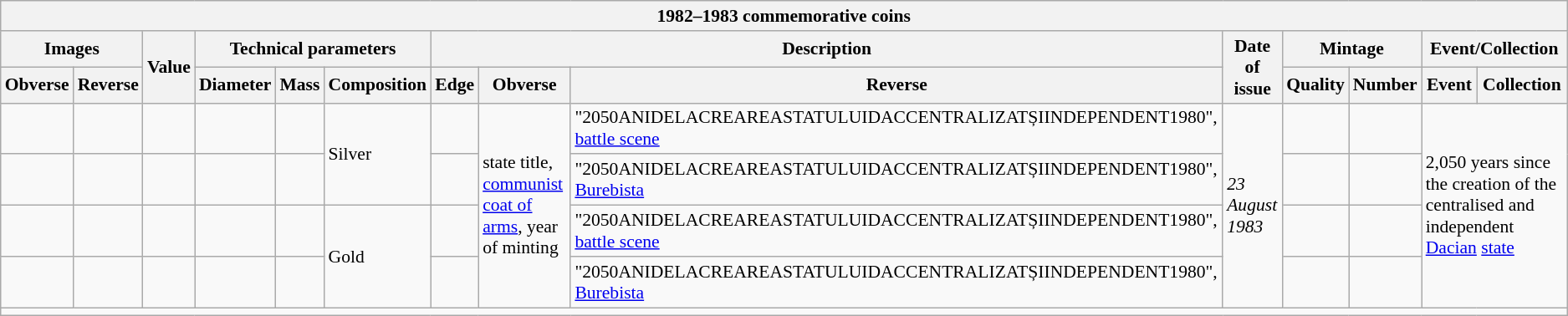<table class="wikitable" style="font-size: 90%">
<tr>
<th colspan="14">1982–1983 commemorative coins</th>
</tr>
<tr>
<th colspan=2>Images</th>
<th rowspan=2>Value</th>
<th colspan=3>Technical parameters</th>
<th colspan=3>Description</th>
<th rowspan=2>Date of issue</th>
<th colspan=2>Mintage</th>
<th colspan=2>Event/Collection</th>
</tr>
<tr>
<th>Obverse</th>
<th>Reverse</th>
<th>Diameter</th>
<th>Mass</th>
<th>Composition</th>
<th>Edge</th>
<th>Obverse</th>
<th>Reverse</th>
<th>Quality</th>
<th>Number</th>
<th>Event</th>
<th>Collection</th>
</tr>
<tr>
<td></td>
<td></td>
<td align = right></td>
<td align = right></td>
<td align = right></td>
<td rowspan="2">Silver</td>
<td></td>
<td rowspan=4>state title, <a href='#'>communist coat of arms</a>, year of minting</td>
<td>"2050ANIDELACREAREASTATULUIDACCENTRALIZATȘIINDEPENDENT1980", <a href='#'>battle scene</a></td>
<td rowspan=4><em>23 August 1983</em></td>
<td></td>
<td align = right></td>
<td colspan=2 rowspan=4>2,050 years since the creation of the centralised and independent <a href='#'>Dacian</a> <a href='#'>state</a></td>
</tr>
<tr>
<td></td>
<td></td>
<td align = right></td>
<td align = right></td>
<td align = right></td>
<td></td>
<td>"2050ANIDELACREAREASTATULUIDACCENTRALIZATȘIINDEPENDENT1980", <a href='#'>Burebista</a></td>
<td></td>
<td align = right></td>
</tr>
<tr>
<td></td>
<td></td>
<td align = right></td>
<td align = right></td>
<td align = right></td>
<td rowspan="2">Gold</td>
<td></td>
<td>"2050ANIDELACREAREASTATULUIDACCENTRALIZATȘIINDEPENDENT1980", <a href='#'>battle scene</a></td>
<td></td>
<td align = right></td>
</tr>
<tr>
<td></td>
<td></td>
<td align = right></td>
<td align = right></td>
<td align = right></td>
<td></td>
<td>"2050ANIDELACREAREASTATULUIDACCENTRALIZATȘIINDEPENDENT1980", <a href='#'>Burebista</a></td>
<td></td>
<td align = right></td>
</tr>
<tr>
<td colspan="14"></td>
</tr>
</table>
